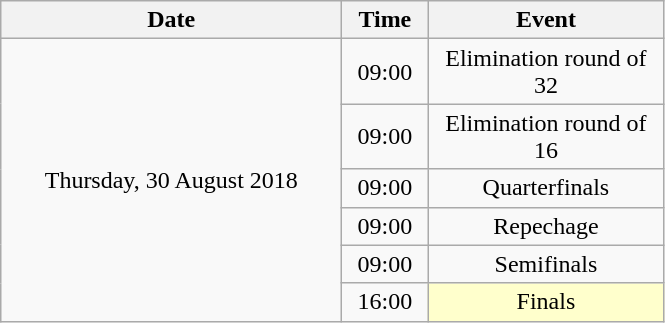<table class = "wikitable" style="text-align:center;">
<tr>
<th width=220>Date</th>
<th width=50>Time</th>
<th width=150>Event</th>
</tr>
<tr>
<td rowspan=6>Thursday, 30 August 2018</td>
<td>09:00</td>
<td>Elimination round of 32</td>
</tr>
<tr>
<td>09:00</td>
<td>Elimination round of 16</td>
</tr>
<tr>
<td>09:00</td>
<td>Quarterfinals</td>
</tr>
<tr>
<td>09:00</td>
<td>Repechage</td>
</tr>
<tr>
<td>09:00</td>
<td>Semifinals</td>
</tr>
<tr>
<td>16:00</td>
<td bgcolor=ffffcc>Finals</td>
</tr>
</table>
